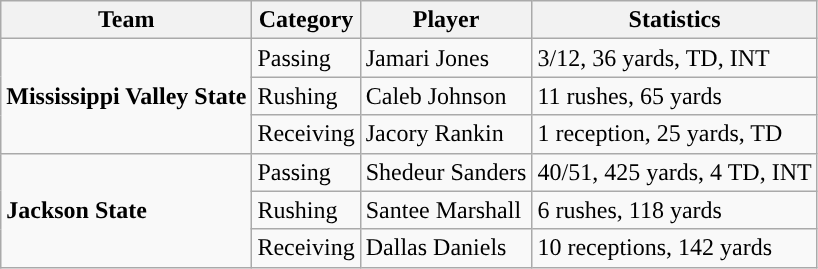<table class="wikitable" style="float: left;">
<tr>
<th>Team</th>
<th>Category</th>
<th>Player</th>
<th>Statistics</th>
</tr>
<tr>
<td rowspan=3><strong>Mississippi Valley State</strong></td>
<td>Passing</td>
<td>Jamari Jones</td>
<td>3/12, 36 yards, TD, INT</td>
</tr>
<tr>
<td>Rushing</td>
<td>Caleb Johnson</td>
<td>11 rushes, 65 yards</td>
</tr>
<tr>
<td>Receiving</td>
<td>Jacory Rankin</td>
<td>1 reception, 25 yards, TD</td>
</tr>
<tr>
<td rowspan=3><strong>Jackson State</strong></td>
<td>Passing</td>
<td>Shedeur Sanders</td>
<td>40/51, 425 yards, 4 TD, INT</td>
</tr>
<tr>
<td>Rushing</td>
<td>Santee Marshall</td>
<td>6 rushes, 118 yards</td>
</tr>
<tr>
<td>Receiving</td>
<td>Dallas Daniels</td>
<td>10 receptions, 142 yards</td>
</tr>
</table>
